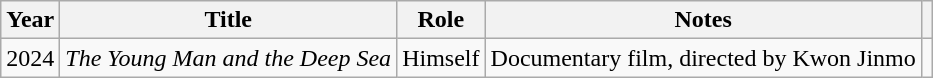<table class="wikitable plainrowheaders">
<tr>
<th scope="col">Year</th>
<th scope="col">Title</th>
<th scope="col">Role</th>
<th scope="col">Notes</th>
<th class="unsortable" scope="col"></th>
</tr>
<tr>
<td>2024</td>
<td><em>The Young Man and the Deep Sea</em></td>
<td>Himself</td>
<td>Documentary film, directed by Kwon Jinmo</td>
<td></td>
</tr>
</table>
